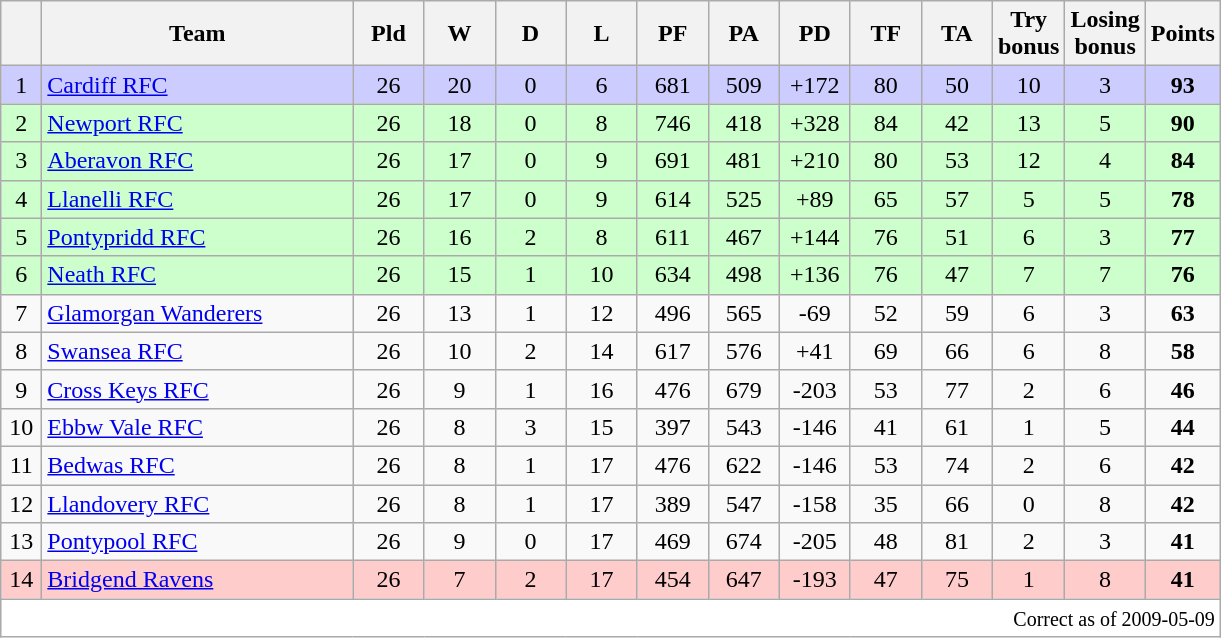<table class="wikitable" style="float:left; margin-right:15px; text-align: center;">
<tr>
<th bgcolor="#efefef" width="20"></th>
<th bgcolor="#efefef" width="200">Team</th>
<th bgcolor="#efefef" width="40">Pld</th>
<th bgcolor="#efefef" width="40">W</th>
<th bgcolor="#efefef" width="40">D</th>
<th bgcolor="#efefef" width="40">L</th>
<th bgcolor="#efefef" width="40">PF</th>
<th bgcolor="#efefef" width="40">PA</th>
<th bgcolor="#efefef" width="40">PD</th>
<th bgcolor="#efefef" width="40">TF</th>
<th bgcolor="#efefef" width="40">TA</th>
<th bgcolor="#efefef" width="40">Try bonus</th>
<th bgcolor="#efefef" width="40">Losing bonus</th>
<th bgcolor="#efefef" width="40">Points</th>
</tr>
<tr bgcolor=#CCCCFF>
<td>1</td>
<td align=left><a href='#'>Cardiff RFC</a></td>
<td>26</td>
<td>20</td>
<td>0</td>
<td>6</td>
<td>681</td>
<td>509</td>
<td>+172</td>
<td>80</td>
<td>50</td>
<td>10</td>
<td>3</td>
<td><strong>93</strong></td>
</tr>
<tr bgcolor=#CCFFCC>
<td>2</td>
<td align=left><a href='#'>Newport RFC</a></td>
<td>26</td>
<td>18</td>
<td>0</td>
<td>8</td>
<td>746</td>
<td>418</td>
<td>+328</td>
<td>84</td>
<td>42</td>
<td>13</td>
<td>5</td>
<td><strong>90</strong></td>
</tr>
<tr bgcolor=#CCFFCC>
<td>3</td>
<td align=left><a href='#'>Aberavon RFC</a></td>
<td>26</td>
<td>17</td>
<td>0</td>
<td>9</td>
<td>691</td>
<td>481</td>
<td>+210</td>
<td>80</td>
<td>53</td>
<td>12</td>
<td>4</td>
<td><strong>84</strong></td>
</tr>
<tr bgcolor=#CCFFCC>
<td>4</td>
<td align=left><a href='#'>Llanelli RFC</a></td>
<td>26</td>
<td>17</td>
<td>0</td>
<td>9</td>
<td>614</td>
<td>525</td>
<td>+89</td>
<td>65</td>
<td>57</td>
<td>5</td>
<td>5</td>
<td><strong>78</strong></td>
</tr>
<tr bgcolor=#CCFFCC>
<td>5</td>
<td align=left><a href='#'>Pontypridd RFC</a></td>
<td>26</td>
<td>16</td>
<td>2</td>
<td>8</td>
<td>611</td>
<td>467</td>
<td>+144</td>
<td>76</td>
<td>51</td>
<td>6</td>
<td>3</td>
<td><strong>77</strong></td>
</tr>
<tr bgcolor=#CCFFCC>
<td>6</td>
<td align=left><a href='#'>Neath RFC</a></td>
<td>26</td>
<td>15</td>
<td>1</td>
<td>10</td>
<td>634</td>
<td>498</td>
<td>+136</td>
<td>76</td>
<td>47</td>
<td>7</td>
<td>7</td>
<td><strong>76</strong></td>
</tr>
<tr>
<td>7</td>
<td align=left><a href='#'>Glamorgan Wanderers</a></td>
<td>26</td>
<td>13</td>
<td>1</td>
<td>12</td>
<td>496</td>
<td>565</td>
<td>-69</td>
<td>52</td>
<td>59</td>
<td>6</td>
<td>3</td>
<td><strong>63</strong></td>
</tr>
<tr>
<td>8</td>
<td align=left><a href='#'>Swansea RFC</a></td>
<td>26</td>
<td>10</td>
<td>2</td>
<td>14</td>
<td>617</td>
<td>576</td>
<td>+41</td>
<td>69</td>
<td>66</td>
<td>6</td>
<td>8</td>
<td><strong>58</strong></td>
</tr>
<tr>
<td>9</td>
<td align=left><a href='#'>Cross Keys RFC</a></td>
<td>26</td>
<td>9</td>
<td>1</td>
<td>16</td>
<td>476</td>
<td>679</td>
<td>-203</td>
<td>53</td>
<td>77</td>
<td>2</td>
<td>6</td>
<td><strong>46</strong></td>
</tr>
<tr>
<td>10</td>
<td align=left><a href='#'>Ebbw Vale RFC</a></td>
<td>26</td>
<td>8</td>
<td>3</td>
<td>15</td>
<td>397</td>
<td>543</td>
<td>-146</td>
<td>41</td>
<td>61</td>
<td>1</td>
<td>5</td>
<td><strong>44</strong></td>
</tr>
<tr>
<td>11</td>
<td align=left><a href='#'>Bedwas RFC</a></td>
<td>26</td>
<td>8</td>
<td>1</td>
<td>17</td>
<td>476</td>
<td>622</td>
<td>-146</td>
<td>53</td>
<td>74</td>
<td>2</td>
<td>6</td>
<td><strong>42</strong></td>
</tr>
<tr>
<td>12</td>
<td align=left><a href='#'>Llandovery RFC</a></td>
<td>26</td>
<td>8</td>
<td>1</td>
<td>17</td>
<td>389</td>
<td>547</td>
<td>-158</td>
<td>35</td>
<td>66</td>
<td>0</td>
<td>8</td>
<td><strong>42</strong></td>
</tr>
<tr>
<td>13</td>
<td align=left><a href='#'>Pontypool RFC</a></td>
<td>26</td>
<td>9</td>
<td>0</td>
<td>17</td>
<td>469</td>
<td>674</td>
<td>-205</td>
<td>48</td>
<td>81</td>
<td>2</td>
<td>3</td>
<td><strong>41</strong></td>
</tr>
<tr bgcolor=#FFCCCC>
<td>14</td>
<td align=left><a href='#'>Bridgend Ravens</a></td>
<td>26</td>
<td>7</td>
<td>2</td>
<td>17</td>
<td>454</td>
<td>647</td>
<td>-193</td>
<td>47</td>
<td>75</td>
<td>1</td>
<td>8</td>
<td><strong>41</strong></td>
</tr>
<tr>
<td colspan="14" align="right" bgcolor="#FFFFFF" cellpadding="0" cellspacing="0"><small>Correct as of 2009-05-09</small></td>
</tr>
</table>
